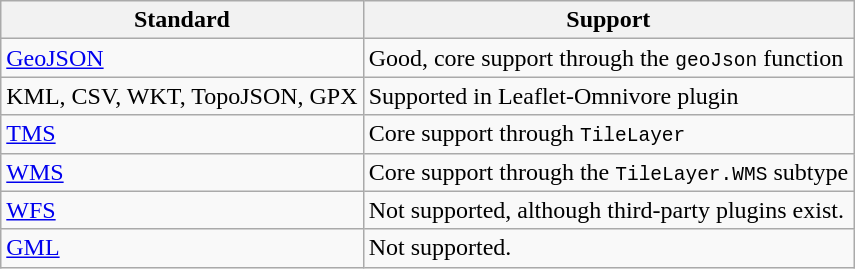<table class="wikitable">
<tr>
<th>Standard</th>
<th>Support</th>
</tr>
<tr>
<td><a href='#'>GeoJSON</a></td>
<td>Good, core support through the <code>geoJson</code> function</td>
</tr>
<tr>
<td>KML, CSV, WKT, TopoJSON, GPX</td>
<td>Supported in Leaflet-Omnivore plugin</td>
</tr>
<tr>
<td><a href='#'>TMS</a></td>
<td>Core support through <code>TileLayer</code></td>
</tr>
<tr>
<td><a href='#'>WMS</a></td>
<td>Core support through the <code>TileLayer.WMS</code> subtype</td>
</tr>
<tr>
<td><a href='#'>WFS</a></td>
<td>Not supported, although third-party plugins exist.</td>
</tr>
<tr>
<td><a href='#'>GML</a></td>
<td>Not supported.</td>
</tr>
</table>
